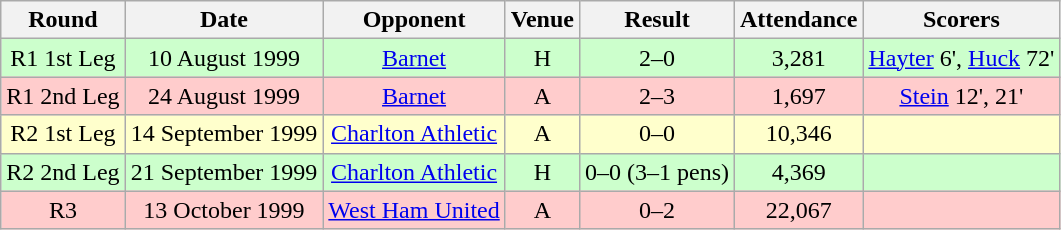<table class= "wikitable " style="font-size:100%; text-align:center">
<tr>
<th>Round</th>
<th>Date</th>
<th>Opponent</th>
<th>Venue</th>
<th>Result</th>
<th>Attendance</th>
<th>Scorers</th>
</tr>
<tr style="background: #CCFFCC;">
<td>R1 1st Leg</td>
<td>10 August 1999</td>
<td><a href='#'>Barnet</a></td>
<td>H</td>
<td>2–0</td>
<td>3,281</td>
<td><a href='#'>Hayter</a> 6', <a href='#'>Huck</a> 72'</td>
</tr>
<tr style="background: #FFCCCC;">
<td>R1 2nd Leg</td>
<td>24 August 1999</td>
<td><a href='#'>Barnet</a></td>
<td>A</td>
<td>2–3</td>
<td>1,697</td>
<td><a href='#'>Stein</a> 12', 21'</td>
</tr>
<tr style="background: #FFFFCC;">
<td>R2 1st Leg</td>
<td>14 September 1999</td>
<td><a href='#'>Charlton Athletic</a></td>
<td>A</td>
<td>0–0</td>
<td>10,346</td>
<td></td>
</tr>
<tr style="background: #CCFFCC;">
<td>R2 2nd Leg</td>
<td>21 September 1999</td>
<td><a href='#'>Charlton Athletic</a></td>
<td>H</td>
<td>0–0 (3–1 pens)</td>
<td>4,369</td>
<td></td>
</tr>
<tr style="background: #FFCCCC;">
<td>R3</td>
<td>13 October 1999</td>
<td><a href='#'>West Ham United</a></td>
<td>A</td>
<td>0–2</td>
<td>22,067</td>
<td></td>
</tr>
</table>
